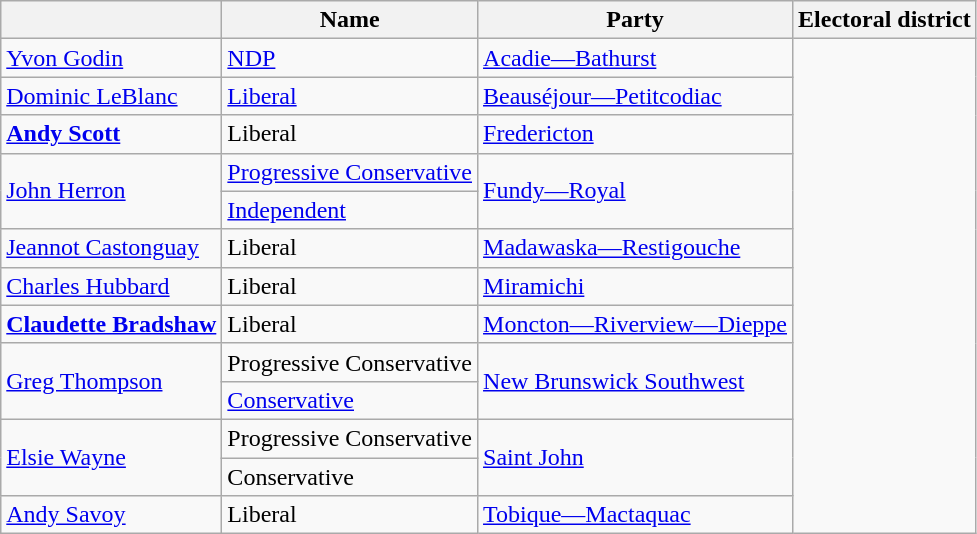<table class="wikitable">
<tr>
<th></th>
<th>Name</th>
<th>Party</th>
<th>Electoral district</th>
</tr>
<tr>
<td><a href='#'>Yvon Godin</a></td>
<td><a href='#'>NDP</a></td>
<td><a href='#'>Acadie—Bathurst</a></td>
</tr>
<tr>
<td><a href='#'>Dominic LeBlanc</a></td>
<td><a href='#'>Liberal</a></td>
<td><a href='#'>Beauséjour—Petitcodiac</a></td>
</tr>
<tr>
<td><strong><a href='#'>Andy Scott</a></strong></td>
<td>Liberal</td>
<td><a href='#'>Fredericton</a></td>
</tr>
<tr>
<td rowspan="2"><a href='#'>John Herron</a></td>
<td><a href='#'>Progressive Conservative</a></td>
<td rowspan="2"><a href='#'>Fundy—Royal</a></td>
</tr>
<tr>
<td><a href='#'>Independent</a></td>
</tr>
<tr>
<td><a href='#'>Jeannot Castonguay</a></td>
<td>Liberal</td>
<td><a href='#'>Madawaska—Restigouche</a></td>
</tr>
<tr>
<td><a href='#'>Charles Hubbard</a></td>
<td>Liberal</td>
<td><a href='#'>Miramichi</a></td>
</tr>
<tr>
<td><strong><a href='#'>Claudette Bradshaw</a></strong></td>
<td>Liberal</td>
<td><a href='#'>Moncton—Riverview—Dieppe</a></td>
</tr>
<tr>
<td rowspan="2"><a href='#'>Greg Thompson</a></td>
<td>Progressive Conservative</td>
<td rowspan="2"><a href='#'>New Brunswick Southwest</a></td>
</tr>
<tr>
<td><a href='#'>Conservative</a></td>
</tr>
<tr>
<td rowspan="2"><a href='#'>Elsie Wayne</a></td>
<td>Progressive Conservative</td>
<td rowspan="2"><a href='#'>Saint John</a></td>
</tr>
<tr>
<td>Conservative</td>
</tr>
<tr>
<td><a href='#'>Andy Savoy</a></td>
<td>Liberal</td>
<td><a href='#'>Tobique—Mactaquac</a></td>
</tr>
</table>
